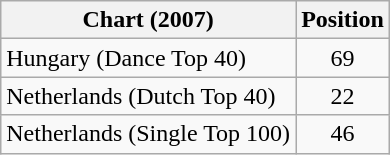<table class="wikitable sortable">
<tr>
<th>Chart (2007)</th>
<th>Position</th>
</tr>
<tr>
<td>Hungary (Dance Top 40)</td>
<td align="center">69</td>
</tr>
<tr>
<td>Netherlands (Dutch Top 40)</td>
<td align="center">22</td>
</tr>
<tr>
<td>Netherlands (Single Top 100)</td>
<td align="center">46</td>
</tr>
</table>
